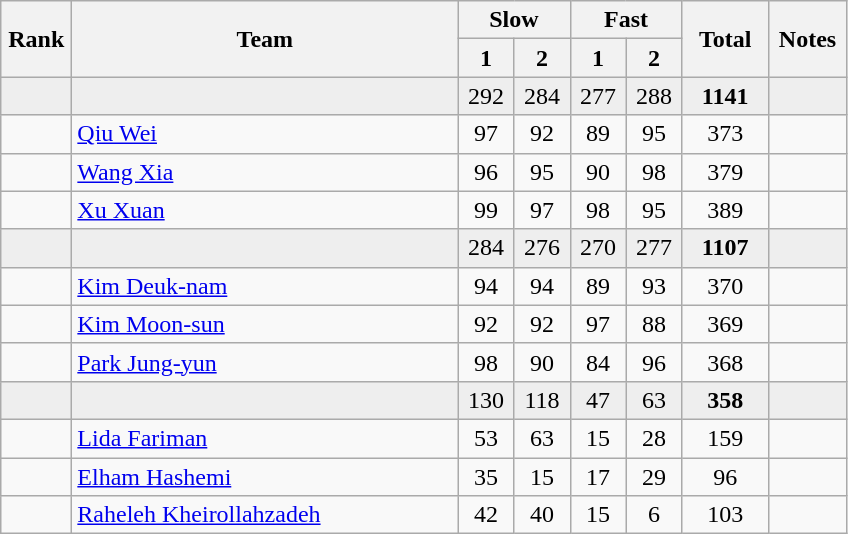<table class="wikitable" style="text-align:center">
<tr>
<th rowspan=2 width=40>Rank</th>
<th rowspan=2 width=250>Team</th>
<th colspan=2>Slow</th>
<th colspan=2>Fast</th>
<th rowspan=2 width=50>Total</th>
<th rowspan=2 width=45>Notes</th>
</tr>
<tr>
<th width=30>1</th>
<th width=30>2</th>
<th width=30>1</th>
<th width=30>2</th>
</tr>
<tr bgcolor=eeeeee>
<td></td>
<td align=left></td>
<td>292</td>
<td>284</td>
<td>277</td>
<td>288</td>
<td><strong>1141</strong></td>
<td></td>
</tr>
<tr>
<td></td>
<td align=left><a href='#'>Qiu Wei</a></td>
<td>97</td>
<td>92</td>
<td>89</td>
<td>95</td>
<td>373</td>
<td></td>
</tr>
<tr>
<td></td>
<td align=left><a href='#'>Wang Xia</a></td>
<td>96</td>
<td>95</td>
<td>90</td>
<td>98</td>
<td>379</td>
<td></td>
</tr>
<tr>
<td></td>
<td align=left><a href='#'>Xu Xuan</a></td>
<td>99</td>
<td>97</td>
<td>98</td>
<td>95</td>
<td>389</td>
<td></td>
</tr>
<tr bgcolor=eeeeee>
<td></td>
<td align=left></td>
<td>284</td>
<td>276</td>
<td>270</td>
<td>277</td>
<td><strong>1107</strong></td>
<td></td>
</tr>
<tr>
<td></td>
<td align=left><a href='#'>Kim Deuk-nam</a></td>
<td>94</td>
<td>94</td>
<td>89</td>
<td>93</td>
<td>370</td>
<td></td>
</tr>
<tr>
<td></td>
<td align=left><a href='#'>Kim Moon-sun</a></td>
<td>92</td>
<td>92</td>
<td>97</td>
<td>88</td>
<td>369</td>
<td></td>
</tr>
<tr>
<td></td>
<td align=left><a href='#'>Park Jung-yun</a></td>
<td>98</td>
<td>90</td>
<td>84</td>
<td>96</td>
<td>368</td>
<td></td>
</tr>
<tr bgcolor=eeeeee>
<td></td>
<td align=left></td>
<td>130</td>
<td>118</td>
<td>47</td>
<td>63</td>
<td><strong>358</strong></td>
<td></td>
</tr>
<tr>
<td></td>
<td align=left><a href='#'>Lida Fariman</a></td>
<td>53</td>
<td>63</td>
<td>15</td>
<td>28</td>
<td>159</td>
<td></td>
</tr>
<tr>
<td></td>
<td align=left><a href='#'>Elham Hashemi</a></td>
<td>35</td>
<td>15</td>
<td>17</td>
<td>29</td>
<td>96</td>
<td></td>
</tr>
<tr>
<td></td>
<td align=left><a href='#'>Raheleh Kheirollahzadeh</a></td>
<td>42</td>
<td>40</td>
<td>15</td>
<td>6</td>
<td>103</td>
<td></td>
</tr>
</table>
